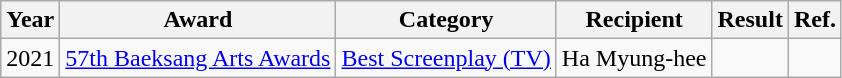<table class="wikitable">
<tr>
<th>Year</th>
<th>Award</th>
<th>Category</th>
<th>Recipient</th>
<th>Result</th>
<th>Ref.</th>
</tr>
<tr>
<td>2021</td>
<td><a href='#'>57th Baeksang Arts Awards</a></td>
<td><a href='#'>Best Screenplay (TV)</a></td>
<td>Ha Myung-hee</td>
<td></td>
<td align="center"></td>
</tr>
</table>
